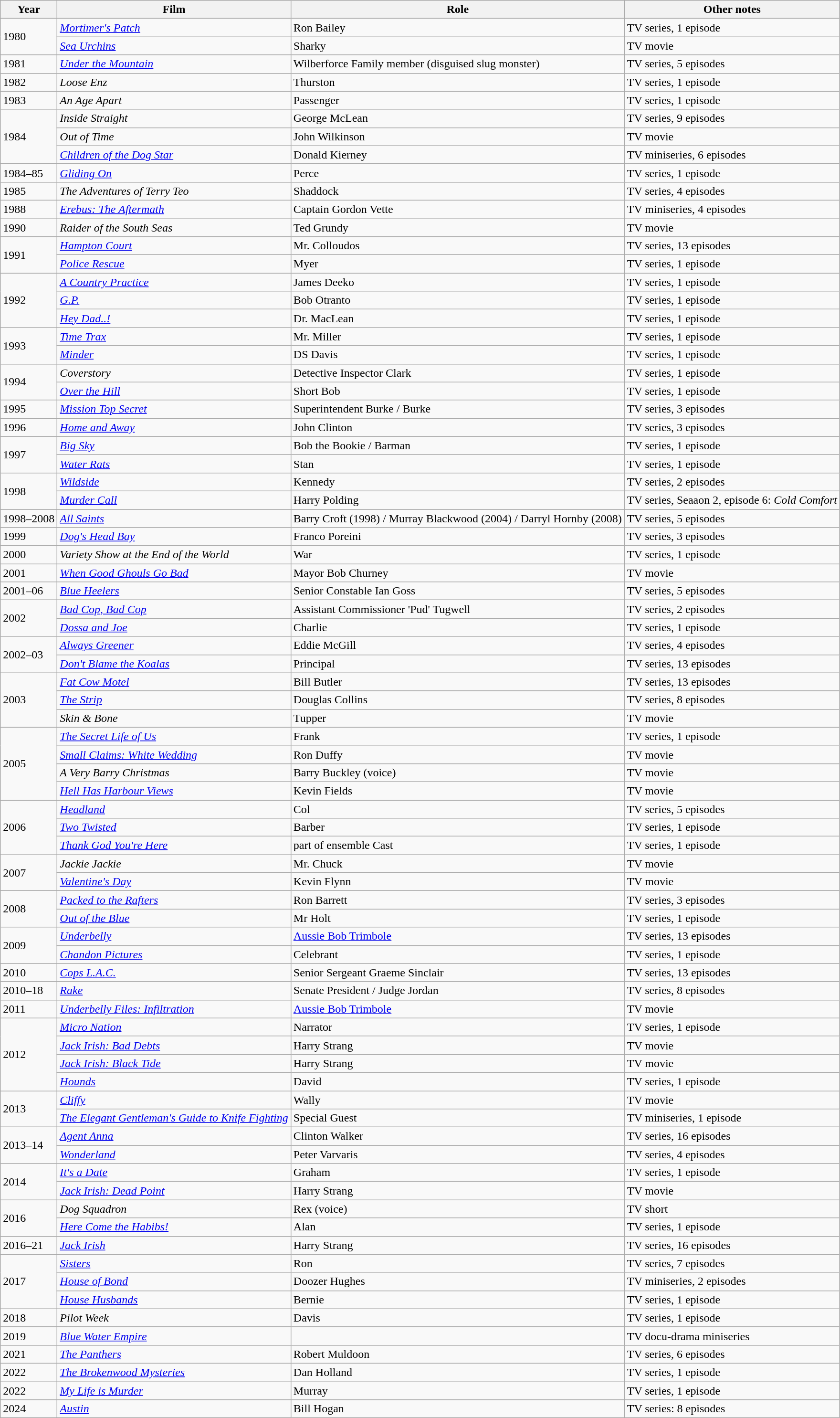<table class="wikitable">
<tr>
<th>Year</th>
<th>Film</th>
<th>Role</th>
<th>Other notes</th>
</tr>
<tr>
<td rowspan=2>1980</td>
<td><em><a href='#'>Mortimer's Patch</a></em></td>
<td>Ron Bailey</td>
<td>TV series, 1 episode</td>
</tr>
<tr>
<td><em><a href='#'>Sea Urchins</a></em></td>
<td>Sharky</td>
<td>TV movie</td>
</tr>
<tr>
<td>1981</td>
<td><em><a href='#'>Under the Mountain</a></em></td>
<td>Wilberforce Family member (disguised slug monster)</td>
<td>TV series, 5 episodes</td>
</tr>
<tr>
<td>1982</td>
<td><em>Loose Enz</em></td>
<td>Thurston</td>
<td>TV series, 1 episode</td>
</tr>
<tr>
<td>1983</td>
<td><em>An Age Apart</em></td>
<td>Passenger</td>
<td>TV series, 1 episode</td>
</tr>
<tr>
<td rowspan=3>1984</td>
<td><em>Inside Straight</em></td>
<td>George McLean</td>
<td>TV series, 9 episodes</td>
</tr>
<tr>
<td><em>Out of Time</em></td>
<td>John Wilkinson</td>
<td>TV movie</td>
</tr>
<tr>
<td><em><a href='#'>Children of the Dog Star</a></em></td>
<td>Donald Kierney</td>
<td>TV miniseries, 6 episodes</td>
</tr>
<tr>
<td>1984–85</td>
<td><em><a href='#'>Gliding On</a></em></td>
<td>Perce</td>
<td>TV series, 1 episode</td>
</tr>
<tr>
<td>1985</td>
<td><em>The Adventures of Terry Teo</em></td>
<td>Shaddock</td>
<td>TV series, 4 episodes</td>
</tr>
<tr>
<td>1988</td>
<td><em><a href='#'>Erebus: The Aftermath</a></em></td>
<td>Captain Gordon Vette</td>
<td>TV miniseries, 4 episodes</td>
</tr>
<tr>
<td>1990</td>
<td><em>Raider of the South Seas</em></td>
<td>Ted Grundy</td>
<td>TV movie</td>
</tr>
<tr>
<td rowspan=2>1991</td>
<td><em><a href='#'>Hampton Court</a></em></td>
<td>Mr. Colloudos</td>
<td>TV series, 13 episodes</td>
</tr>
<tr>
<td><em><a href='#'>Police Rescue</a></em></td>
<td>Myer</td>
<td>TV series, 1 episode</td>
</tr>
<tr>
<td rowspan=3>1992</td>
<td><em><a href='#'>A Country Practice</a></em></td>
<td>James Deeko</td>
<td>TV series, 1 episode</td>
</tr>
<tr>
<td><em><a href='#'>G.P.</a></em></td>
<td>Bob Otranto</td>
<td>TV series, 1 episode</td>
</tr>
<tr>
<td><em><a href='#'>Hey Dad..!</a></em></td>
<td>Dr. MacLean</td>
<td>TV series, 1 episode</td>
</tr>
<tr>
<td rowspan=2>1993</td>
<td><em><a href='#'>Time Trax</a></em></td>
<td>Mr. Miller</td>
<td>TV series, 1 episode</td>
</tr>
<tr>
<td><em><a href='#'>Minder</a></em></td>
<td>DS Davis</td>
<td>TV series, 1 episode</td>
</tr>
<tr>
<td rowspan=2>1994</td>
<td><em>Coverstory</em></td>
<td>Detective Inspector Clark</td>
<td>TV series, 1 episode</td>
</tr>
<tr>
<td><em><a href='#'>Over the Hill</a></em></td>
<td>Short Bob</td>
<td>TV series, 1 episode</td>
</tr>
<tr>
<td>1995</td>
<td><em><a href='#'>Mission Top Secret</a></em></td>
<td>Superintendent Burke / Burke</td>
<td>TV series, 3 episodes</td>
</tr>
<tr>
<td>1996</td>
<td><em><a href='#'>Home and Away</a></em></td>
<td>John Clinton</td>
<td>TV series, 3 episodes</td>
</tr>
<tr>
<td rowspan=2>1997</td>
<td><em><a href='#'>Big Sky</a></em></td>
<td>Bob the Bookie / Barman</td>
<td>TV series, 1 episode</td>
</tr>
<tr>
<td><em><a href='#'>Water Rats</a></em></td>
<td>Stan</td>
<td>TV series, 1 episode</td>
</tr>
<tr>
<td rowspan=2>1998</td>
<td><em><a href='#'>Wildside</a></em></td>
<td>Kennedy</td>
<td>TV series, 2 episodes</td>
</tr>
<tr>
<td><em><a href='#'>Murder Call</a></em></td>
<td>Harry Polding</td>
<td>TV series, Seaaon 2, episode 6: <em>Cold Comfort</em></td>
</tr>
<tr>
<td>1998–2008</td>
<td><em><a href='#'>All Saints</a></em></td>
<td>Barry Croft (1998) / Murray Blackwood (2004) / Darryl Hornby (2008)</td>
<td>TV series, 5 episodes</td>
</tr>
<tr>
<td>1999</td>
<td><em><a href='#'>Dog's Head Bay</a></em></td>
<td>Franco Poreini</td>
<td>TV series, 3 episodes</td>
</tr>
<tr>
<td>2000</td>
<td><em>Variety Show at the End of the World</em></td>
<td>War</td>
<td>TV series, 1 episode</td>
</tr>
<tr>
<td>2001</td>
<td><em><a href='#'>When Good Ghouls Go Bad</a></em></td>
<td>Mayor Bob Churney</td>
<td>TV movie</td>
</tr>
<tr>
<td>2001–06</td>
<td><em><a href='#'>Blue Heelers</a></em></td>
<td>Senior Constable Ian Goss</td>
<td>TV series, 5 episodes</td>
</tr>
<tr>
<td rowspan=2>2002</td>
<td><em><a href='#'>Bad Cop, Bad Cop</a></em></td>
<td>Assistant Commissioner 'Pud' Tugwell</td>
<td>TV series, 2 episodes</td>
</tr>
<tr>
<td><em><a href='#'>Dossa and Joe</a></em></td>
<td>Charlie</td>
<td>TV series, 1 episode</td>
</tr>
<tr>
<td rowspan=2>2002–03</td>
<td><em><a href='#'>Always Greener</a></em></td>
<td>Eddie McGill</td>
<td>TV series, 4 episodes</td>
</tr>
<tr>
<td><em><a href='#'>Don't Blame the Koalas</a></em></td>
<td>Principal</td>
<td>TV series, 13 episodes</td>
</tr>
<tr>
<td rowspan=3>2003</td>
<td><em><a href='#'>Fat Cow Motel</a></em></td>
<td>Bill Butler</td>
<td>TV series, 13 episodes</td>
</tr>
<tr>
<td><em><a href='#'>The Strip</a></em></td>
<td>Douglas Collins</td>
<td>TV series, 8 episodes</td>
</tr>
<tr>
<td><em>Skin & Bone</em></td>
<td>Tupper</td>
<td>TV movie</td>
</tr>
<tr>
<td rowspan=4>2005</td>
<td><em><a href='#'>The Secret Life of Us</a></em></td>
<td>Frank</td>
<td>TV series, 1 episode</td>
</tr>
<tr>
<td><em><a href='#'>Small Claims: White Wedding</a></em></td>
<td>Ron Duffy</td>
<td>TV movie</td>
</tr>
<tr>
<td><em>A Very Barry Christmas</em></td>
<td>Barry Buckley (voice)</td>
<td>TV movie</td>
</tr>
<tr>
<td><em><a href='#'>Hell Has Harbour Views</a></em></td>
<td>Kevin Fields</td>
<td>TV movie</td>
</tr>
<tr>
<td rowspan=3>2006</td>
<td><em><a href='#'>Headland</a></em></td>
<td>Col</td>
<td>TV series, 5 episodes</td>
</tr>
<tr>
<td><em><a href='#'>Two Twisted</a></em></td>
<td>Barber</td>
<td>TV series, 1 episode</td>
</tr>
<tr>
<td><em><a href='#'>Thank God You're Here</a></em></td>
<td>part of ensemble Cast</td>
<td>TV series, 1 episode</td>
</tr>
<tr>
<td rowspan=2>2007</td>
<td><em>Jackie Jackie</em></td>
<td>Mr. Chuck</td>
<td>TV movie</td>
</tr>
<tr>
<td><em><a href='#'>Valentine's Day</a></em></td>
<td>Kevin Flynn</td>
<td>TV movie</td>
</tr>
<tr>
<td rowspan=2>2008</td>
<td><em><a href='#'>Packed to the Rafters</a></em></td>
<td>Ron Barrett</td>
<td>TV series, 3 episodes</td>
</tr>
<tr>
<td><em><a href='#'>Out of the Blue</a></em></td>
<td>Mr Holt</td>
<td>TV series, 1 episode</td>
</tr>
<tr>
<td rowspan=2>2009</td>
<td><em><a href='#'>Underbelly</a></em></td>
<td><a href='#'>Aussie Bob Trimbole</a></td>
<td>TV series, 13 episodes</td>
</tr>
<tr>
<td><em><a href='#'>Chandon Pictures</a></em></td>
<td>Celebrant</td>
<td>TV series, 1 episode</td>
</tr>
<tr>
<td>2010</td>
<td><em><a href='#'>Cops L.A.C.</a></em></td>
<td>Senior Sergeant Graeme Sinclair</td>
<td>TV series, 13 episodes</td>
</tr>
<tr>
<td>2010–18</td>
<td><em><a href='#'>Rake</a></em></td>
<td>Senate President / Judge Jordan</td>
<td>TV series, 8 episodes</td>
</tr>
<tr>
<td>2011</td>
<td><em><a href='#'>Underbelly Files: Infiltration</a></em></td>
<td><a href='#'>Aussie Bob Trimbole</a></td>
<td>TV movie</td>
</tr>
<tr>
<td rowspan=4>2012</td>
<td><em><a href='#'>Micro Nation</a></em></td>
<td>Narrator</td>
<td>TV series, 1 episode</td>
</tr>
<tr>
<td><em><a href='#'>Jack Irish: Bad Debts</a></em></td>
<td>Harry Strang</td>
<td>TV movie</td>
</tr>
<tr>
<td><em><a href='#'>Jack Irish: Black Tide</a></em></td>
<td>Harry Strang</td>
<td>TV movie</td>
</tr>
<tr>
<td><em><a href='#'>Hounds</a></em></td>
<td>David</td>
<td>TV series, 1 episode</td>
</tr>
<tr>
<td rowspan=2>2013</td>
<td><em><a href='#'>Cliffy</a></em></td>
<td>Wally</td>
<td>TV movie</td>
</tr>
<tr>
<td><em><a href='#'>The Elegant Gentleman's Guide to Knife Fighting</a></em></td>
<td>Special Guest</td>
<td>TV miniseries, 1 episode</td>
</tr>
<tr>
<td rowspan=2>2013–14</td>
<td><em><a href='#'>Agent Anna</a></em></td>
<td>Clinton Walker</td>
<td>TV series, 16 episodes</td>
</tr>
<tr>
<td><em><a href='#'>Wonderland</a></em></td>
<td>Peter Varvaris</td>
<td>TV series, 4 episodes</td>
</tr>
<tr>
<td rowspan=2>2014</td>
<td><em><a href='#'>It's a Date</a></em></td>
<td>Graham</td>
<td>TV series, 1 episode</td>
</tr>
<tr>
<td><em><a href='#'>Jack Irish: Dead Point</a></em></td>
<td>Harry Strang</td>
<td>TV movie</td>
</tr>
<tr>
<td rowspan=2>2016</td>
<td><em>Dog Squadron</em></td>
<td>Rex (voice)</td>
<td>TV short</td>
</tr>
<tr>
<td><em><a href='#'>Here Come the Habibs!</a></em></td>
<td>Alan</td>
<td>TV series, 1 episode</td>
</tr>
<tr>
<td>2016–21</td>
<td><em><a href='#'>Jack Irish</a></em></td>
<td>Harry Strang</td>
<td>TV series, 16 episodes</td>
</tr>
<tr>
<td rowspan=3>2017</td>
<td><em><a href='#'>Sisters</a></em></td>
<td>Ron</td>
<td>TV series, 7 episodes</td>
</tr>
<tr>
<td><em><a href='#'>House of Bond</a></em></td>
<td>Doozer Hughes</td>
<td>TV miniseries, 2 episodes</td>
</tr>
<tr>
<td><em><a href='#'>House Husbands</a></em></td>
<td>Bernie</td>
<td>TV series, 1 episode</td>
</tr>
<tr>
<td>2018</td>
<td><em>Pilot Week</em></td>
<td>Davis</td>
<td>TV series, 1 episode</td>
</tr>
<tr>
<td>2019</td>
<td><em><a href='#'>Blue Water Empire</a></em></td>
<td></td>
<td>TV docu-drama miniseries</td>
</tr>
<tr>
<td>2021</td>
<td><em><a href='#'>The Panthers</a></em></td>
<td>Robert Muldoon</td>
<td>TV series, 6 episodes</td>
</tr>
<tr>
<td>2022</td>
<td><em><a href='#'>The Brokenwood Mysteries</a></em></td>
<td>Dan Holland</td>
<td>TV series, 1 episode</td>
</tr>
<tr>
<td>2022</td>
<td><em><a href='#'>My Life is Murder</a></em></td>
<td>Murray</td>
<td>TV series, 1 episode</td>
</tr>
<tr>
<td>2024</td>
<td><em><a href='#'>Austin</a></em></td>
<td>Bill Hogan</td>
<td>TV series: 8 episodes</td>
</tr>
</table>
